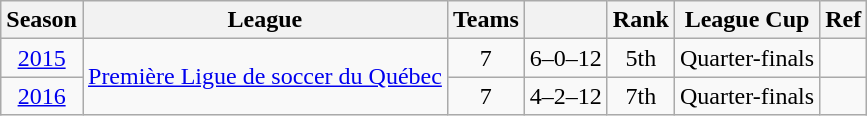<table class="wikitable" style="text-align: center;">
<tr>
<th>Season</th>
<th>League</th>
<th>Teams</th>
<th></th>
<th>Rank</th>
<th>League Cup</th>
<th>Ref</th>
</tr>
<tr>
<td><a href='#'>2015</a></td>
<td rowspan="3"><a href='#'>Première Ligue de soccer du Québec</a></td>
<td>7</td>
<td>6–0–12</td>
<td>5th</td>
<td>Quarter-finals</td>
<td></td>
</tr>
<tr>
<td><a href='#'>2016</a></td>
<td>7</td>
<td>4–2–12</td>
<td>7th</td>
<td>Quarter-finals</td>
<td></td>
</tr>
</table>
